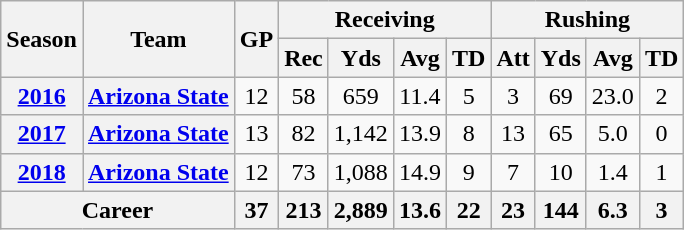<table class="wikitable" style="text-align:center;">
<tr>
<th rowspan="2">Season</th>
<th rowspan="2">Team</th>
<th rowspan="2">GP</th>
<th colspan="4">Receiving</th>
<th colspan="4">Rushing</th>
</tr>
<tr>
<th>Rec</th>
<th>Yds</th>
<th>Avg</th>
<th>TD</th>
<th>Att</th>
<th>Yds</th>
<th>Avg</th>
<th>TD</th>
</tr>
<tr>
<th><a href='#'>2016</a></th>
<th><a href='#'>Arizona State</a></th>
<td>12</td>
<td>58</td>
<td>659</td>
<td>11.4</td>
<td>5</td>
<td>3</td>
<td>69</td>
<td>23.0</td>
<td>2</td>
</tr>
<tr>
<th><a href='#'>2017</a></th>
<th><a href='#'>Arizona State</a></th>
<td>13</td>
<td>82</td>
<td>1,142</td>
<td>13.9</td>
<td>8</td>
<td>13</td>
<td>65</td>
<td>5.0</td>
<td>0</td>
</tr>
<tr>
<th><a href='#'>2018</a></th>
<th><a href='#'>Arizona State</a></th>
<td>12</td>
<td>73</td>
<td>1,088</td>
<td>14.9</td>
<td>9</td>
<td>7</td>
<td>10</td>
<td>1.4</td>
<td>1</td>
</tr>
<tr>
<th colspan="2">Career</th>
<th>37</th>
<th>213</th>
<th>2,889</th>
<th>13.6</th>
<th>22</th>
<th>23</th>
<th>144</th>
<th>6.3</th>
<th>3</th>
</tr>
</table>
